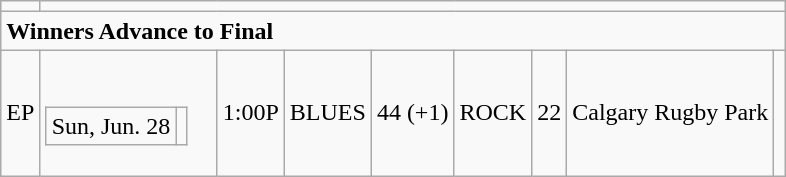<table class="wikitable">
<tr>
<td></td>
</tr>
<tr>
<td colspan="10"><strong>Winners Advance to Final</strong></td>
</tr>
<tr>
<td>EP</td>
<td><br><table class="wikitable">
<tr>
<td>Sun, Jun. 28</td>
<td></td>
</tr>
</table>
</td>
<td>1:00P</td>
<td>BLUES</td>
<td>44 (+1)</td>
<td>ROCK</td>
<td>22</td>
<td>Calgary Rugby Park</td>
<td></td>
</tr>
</table>
